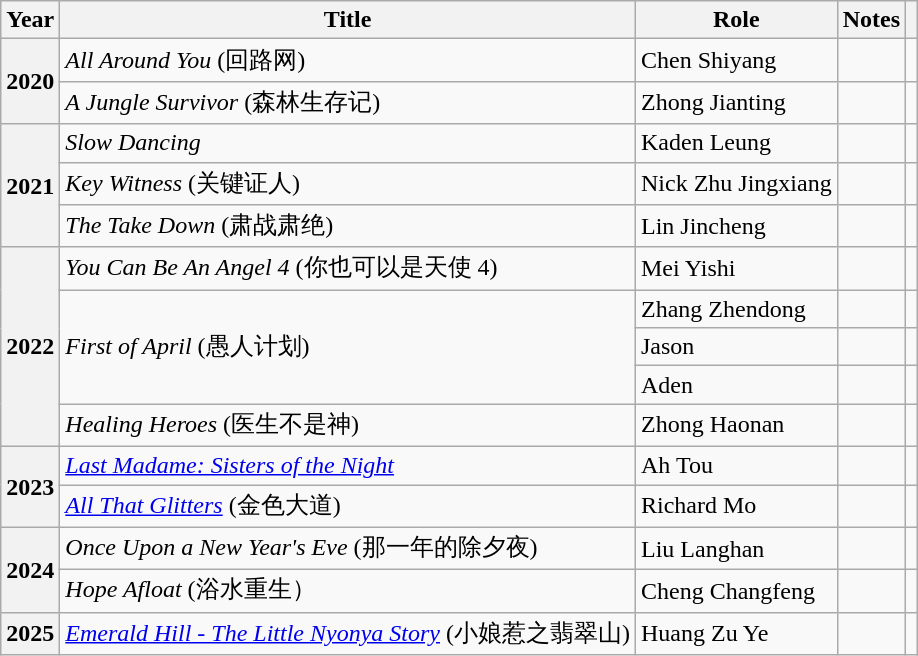<table class="wikitable sortable plainrowheaders">
<tr>
<th scope="col">Year</th>
<th scope="col">Title</th>
<th scope="col">Role</th>
<th scope="col" class="unsortable">Notes</th>
<th scope="col" class="unsortable"></th>
</tr>
<tr>
<th scope="row" rowspan=2>2020</th>
<td><em>All Around You</em> (回路网)</td>
<td>Chen Shiyang</td>
<td></td>
<td></td>
</tr>
<tr>
<td><em>A Jungle Survivor</em> (森林生存记)</td>
<td>Zhong Jianting</td>
<td></td>
<td></td>
</tr>
<tr>
<th scope="row" rowspan=3>2021</th>
<td><em>Slow Dancing</em></td>
<td>Kaden Leung</td>
<td></td>
<td></td>
</tr>
<tr>
<td><em>Key Witness</em> (关键证人)</td>
<td>Nick Zhu Jingxiang</td>
<td></td>
<td></td>
</tr>
<tr>
<td><em>The Take Down</em> (肃战肃绝)</td>
<td>Lin Jincheng</td>
<td></td>
<td></td>
</tr>
<tr>
<th scope="row" rowspan=5">2022</th>
<td><em>You Can Be An Angel 4</em> (你也可以是天使 4)</td>
<td>Mei Yishi</td>
<td></td>
<td></td>
</tr>
<tr>
<td rowspan="3"><em>First of April</em> (愚人计划)</td>
<td>Zhang Zhendong</td>
<td></td>
<td></td>
</tr>
<tr>
<td>Jason</td>
<td></td>
<td></td>
</tr>
<tr>
<td>Aden</td>
<td></td>
<td></td>
</tr>
<tr>
<td><em>Healing Heroes</em> (医生不是神)</td>
<td>Zhong Haonan</td>
<td></td>
<td></td>
</tr>
<tr>
<th scope="row" rowspan="2">2023</th>
<td><em><a href='#'>Last Madame: Sisters of the Night</a></em></td>
<td>Ah Tou</td>
<td></td>
<td></td>
</tr>
<tr>
<td><em><a href='#'>All That Glitters</a></em>  (金色大道)</td>
<td>Richard Mo</td>
<td></td>
<td></td>
</tr>
<tr>
<th scope="row" rowspan="2">2024</th>
<td><em>Once Upon a New Year's Eve</em> (那一年的除夕夜)</td>
<td>Liu Langhan</td>
<td></td>
<td></td>
</tr>
<tr>
<td><em>Hope Afloat</em> (浴水重生）</td>
<td>Cheng Changfeng</td>
<td></td>
<td></td>
</tr>
<tr>
<th scope="row">2025</th>
<td><em><a href='#'>Emerald Hill - The Little Nyonya Story</a></em>  (小娘惹之翡翠山)</td>
<td>Huang Zu Ye</td>
<td></td>
<td style="text-align:center"></td>
</tr>
</table>
